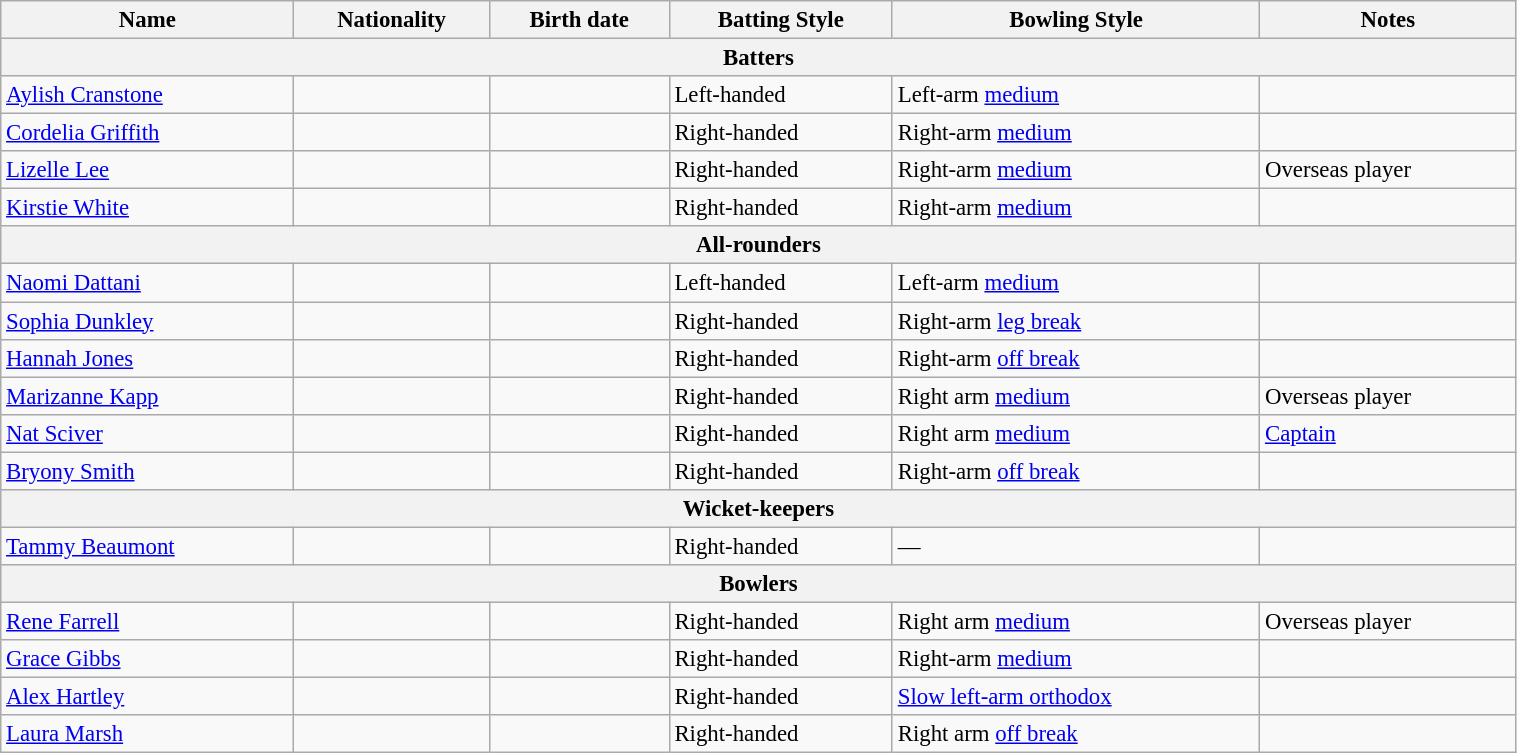<table class="wikitable"  style="font-size:95%; width:80%;">
<tr>
<th>Name</th>
<th>Nationality</th>
<th>Birth date</th>
<th>Batting Style</th>
<th>Bowling Style</th>
<th>Notes</th>
</tr>
<tr>
<th colspan="7">Batters</th>
</tr>
<tr>
<td><a href='#'>Aylish Cranstone</a></td>
<td></td>
<td></td>
<td>Left-handed</td>
<td>Left-arm <a href='#'>medium</a></td>
<td></td>
</tr>
<tr>
<td><a href='#'>Cordelia Griffith</a></td>
<td></td>
<td></td>
<td>Right-handed</td>
<td>Right-arm <a href='#'>medium</a></td>
<td></td>
</tr>
<tr>
<td><a href='#'>Lizelle Lee</a></td>
<td></td>
<td></td>
<td>Right-handed</td>
<td>Right-arm <a href='#'>medium</a></td>
<td>Overseas player</td>
</tr>
<tr>
<td><a href='#'>Kirstie White</a></td>
<td></td>
<td></td>
<td>Right-handed</td>
<td>Right-arm <a href='#'>medium</a></td>
<td></td>
</tr>
<tr>
<th colspan="7">All-rounders</th>
</tr>
<tr>
<td><a href='#'>Naomi Dattani</a></td>
<td></td>
<td></td>
<td>Left-handed</td>
<td>Left-arm <a href='#'>medium</a></td>
<td></td>
</tr>
<tr>
<td><a href='#'>Sophia Dunkley</a></td>
<td></td>
<td></td>
<td>Right-handed</td>
<td>Right-arm <a href='#'>leg break</a></td>
<td></td>
</tr>
<tr>
<td><a href='#'>Hannah Jones</a></td>
<td></td>
<td></td>
<td>Right-handed</td>
<td>Right-arm <a href='#'>off break</a></td>
<td></td>
</tr>
<tr>
<td><a href='#'>Marizanne Kapp</a></td>
<td></td>
<td></td>
<td>Right-handed</td>
<td>Right arm <a href='#'>medium</a></td>
<td>Overseas player</td>
</tr>
<tr>
<td><a href='#'>Nat Sciver</a></td>
<td></td>
<td></td>
<td>Right-handed</td>
<td>Right arm <a href='#'>medium</a></td>
<td><a href='#'>Captain</a></td>
</tr>
<tr>
<td><a href='#'>Bryony Smith</a></td>
<td></td>
<td></td>
<td>Right-handed</td>
<td>Right-arm <a href='#'>off break</a></td>
<td></td>
</tr>
<tr>
<th colspan="7">Wicket-keepers</th>
</tr>
<tr>
<td><a href='#'>Tammy Beaumont</a></td>
<td></td>
<td></td>
<td>Right-handed</td>
<td>—</td>
<td></td>
</tr>
<tr>
<th colspan="7">Bowlers</th>
</tr>
<tr>
<td><a href='#'>Rene Farrell</a></td>
<td></td>
<td></td>
<td>Right-handed</td>
<td>Right arm <a href='#'>medium</a></td>
<td>Overseas player</td>
</tr>
<tr>
<td><a href='#'>Grace Gibbs</a></td>
<td></td>
<td></td>
<td>Right-handed</td>
<td>Right-arm <a href='#'>medium</a></td>
<td></td>
</tr>
<tr>
<td><a href='#'>Alex Hartley</a></td>
<td></td>
<td></td>
<td>Right-handed</td>
<td><a href='#'>Slow left-arm orthodox</a></td>
<td></td>
</tr>
<tr>
<td><a href='#'>Laura Marsh</a></td>
<td></td>
<td></td>
<td>Right-handed</td>
<td>Right arm <a href='#'>off break</a></td>
<td></td>
</tr>
</table>
